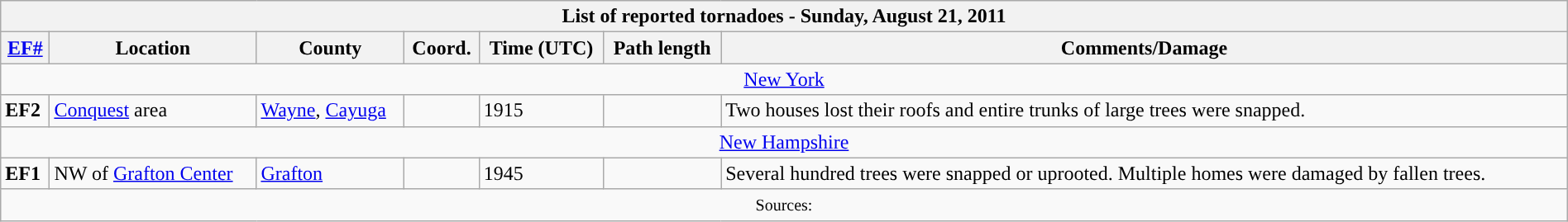<table class="wikitable collapsible" width="100%">
<tr>
<th colspan="7">List of reported tornadoes - Sunday, August 21, 2011</th>
</tr>
<tr>
<th><a href='#'>EF#</a></th>
<th>Location</th>
<th>County</th>
<th>Coord.</th>
<th>Time (UTC)</th>
<th>Path length</th>
<th>Comments/Damage</th>
</tr>
<tr>
<td colspan="7" align=center><a href='#'>New York</a></td>
</tr>
<tr>
<td><strong>EF2</strong></td>
<td><a href='#'>Conquest</a> area</td>
<td><a href='#'>Wayne</a>, <a href='#'>Cayuga</a></td>
<td></td>
<td>1915</td>
<td></td>
<td>Two houses lost their roofs and entire trunks of large trees were snapped.</td>
</tr>
<tr>
<td colspan="7" align=center><a href='#'>New Hampshire</a></td>
</tr>
<tr>
<td><strong>EF1</strong></td>
<td>NW of <a href='#'>Grafton Center</a></td>
<td><a href='#'>Grafton</a></td>
<td></td>
<td>1945</td>
<td></td>
<td>Several hundred trees were snapped or uprooted. Multiple homes were damaged by fallen trees.</td>
</tr>
<tr>
<td colspan="7" align=center><small>Sources: </small></td>
</tr>
</table>
